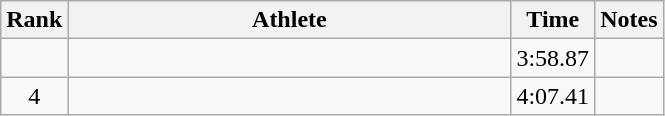<table class="wikitable" style="text-align:center">
<tr>
<th>Rank</th>
<th Style="width:18em">Athlete</th>
<th>Time</th>
<th>Notes</th>
</tr>
<tr>
<td></td>
<td style="text-align:left"></td>
<td>3:58.87</td>
<td></td>
</tr>
<tr>
<td>4</td>
<td style="text-align:left"></td>
<td>4:07.41</td>
<td></td>
</tr>
</table>
